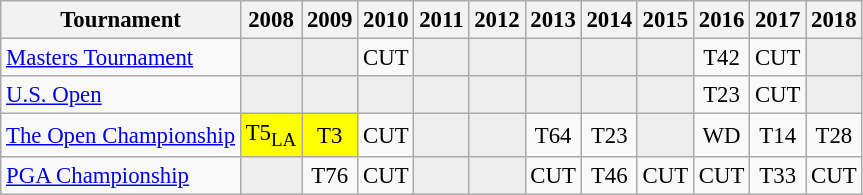<table class="wikitable" style="font-size:95%;text-align:center;">
<tr>
<th>Tournament</th>
<th>2008</th>
<th>2009</th>
<th>2010</th>
<th>2011</th>
<th>2012</th>
<th>2013</th>
<th>2014</th>
<th>2015</th>
<th>2016</th>
<th>2017</th>
<th>2018</th>
</tr>
<tr>
<td align=left><a href='#'>Masters Tournament</a></td>
<td style="background:#eeeeee;"></td>
<td style="background:#eeeeee;"></td>
<td>CUT</td>
<td style="background:#eeeeee;"></td>
<td style="background:#eeeeee;"></td>
<td style="background:#eeeeee;"></td>
<td style="background:#eeeeee;"></td>
<td style="background:#eeeeee;"></td>
<td>T42</td>
<td>CUT</td>
<td style="background:#eeeeee;"></td>
</tr>
<tr>
<td align=left><a href='#'>U.S. Open</a></td>
<td style="background:#eeeeee;"></td>
<td style="background:#eeeeee;"></td>
<td style="background:#eeeeee;"></td>
<td style="background:#eeeeee;"></td>
<td style="background:#eeeeee;"></td>
<td style="background:#eeeeee;"></td>
<td style="background:#eeeeee;"></td>
<td style="background:#eeeeee;"></td>
<td>T23</td>
<td>CUT</td>
<td style="background:#eeeeee;"></td>
</tr>
<tr>
<td align=left><a href='#'>The Open Championship</a></td>
<td style="background:yellow;">T5<sub>LA</sub></td>
<td style="background:yellow;">T3</td>
<td>CUT</td>
<td style="background:#eeeeee;"></td>
<td style="background:#eeeeee;"></td>
<td>T64</td>
<td>T23</td>
<td style="background:#eeeeee;"></td>
<td>WD</td>
<td>T14</td>
<td>T28</td>
</tr>
<tr>
<td align=left><a href='#'>PGA Championship</a></td>
<td style="background:#eeeeee;"></td>
<td>T76</td>
<td>CUT</td>
<td style="background:#eeeeee;"></td>
<td style="background:#eeeeee;"></td>
<td>CUT</td>
<td>T46</td>
<td>CUT</td>
<td>CUT</td>
<td>T33</td>
<td>CUT</td>
</tr>
</table>
